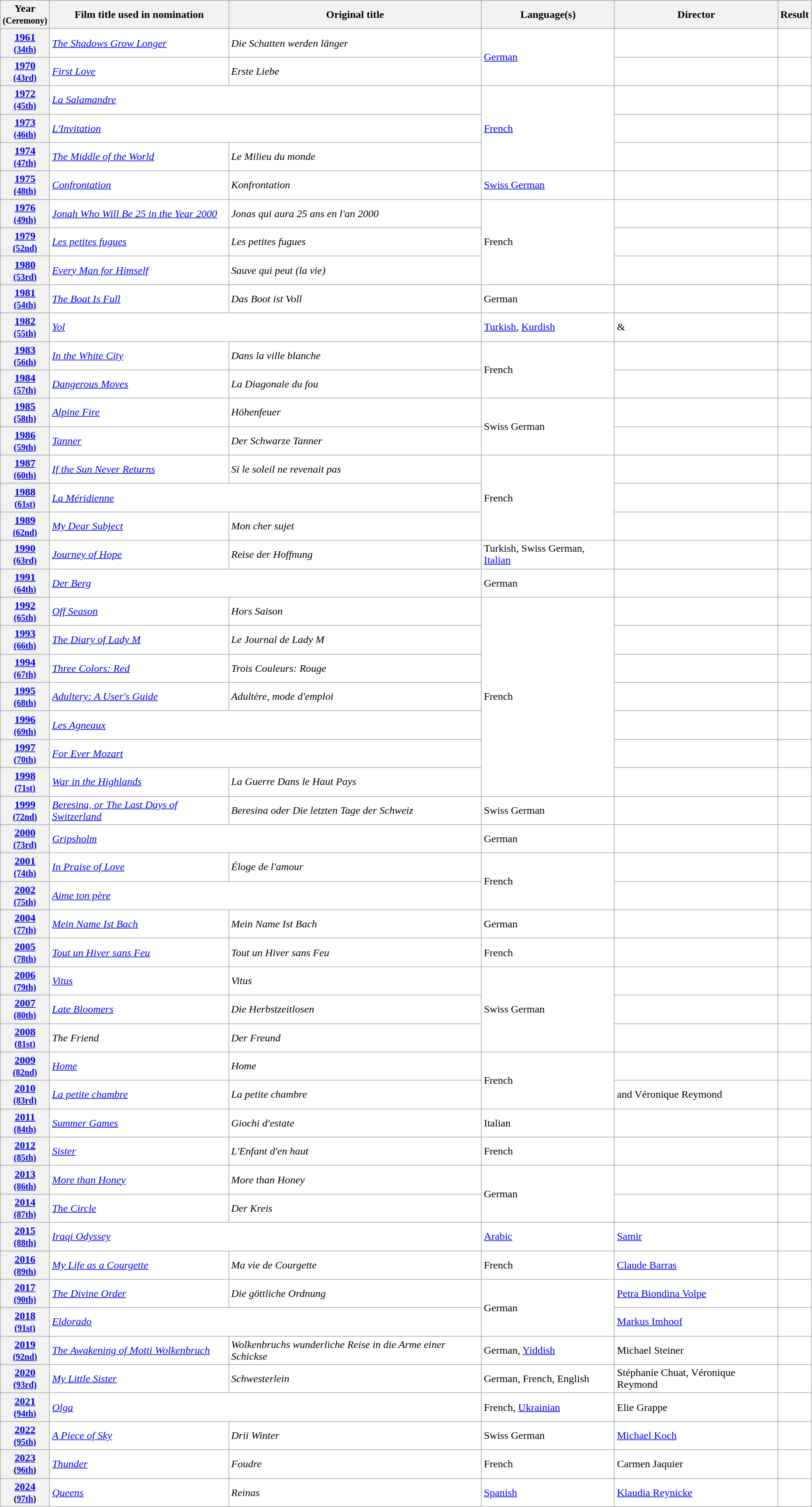<table class="wikitable sortable" width="98%" style="background:#ffffff;">
<tr>
<th>Year<br><small>(Ceremony)</small></th>
<th>Film title used in nomination</th>
<th>Original title</th>
<th>Language(s)</th>
<th>Director</th>
<th>Result</th>
</tr>
<tr>
<th align="center"><a href='#'>1961</a><br><small><a href='#'>(34th)</a></small></th>
<td><em><a href='#'>The Shadows Grow Longer</a></em></td>
<td><em>Die Schatten werden länger</em></td>
<td rowspan="2"><a href='#'>German</a></td>
<td></td>
<td></td>
</tr>
<tr>
<th align="center"><a href='#'>1970</a><br><small><a href='#'>(43rd)</a></small></th>
<td><em><a href='#'>First Love</a></em></td>
<td><em>Erste Liebe </em></td>
<td></td>
<td></td>
</tr>
<tr>
<th align="center"><a href='#'>1972</a><br><small><a href='#'>(45th)</a></small></th>
<td colspan="2"><em><a href='#'>La Salamandre</a></em></td>
<td rowspan="3"><a href='#'>French</a></td>
<td></td>
<td></td>
</tr>
<tr>
<th align="center"><a href='#'>1973</a><br><small><a href='#'>(46th)</a></small></th>
<td colspan="2"><em><a href='#'>L'Invitation</a></em></td>
<td></td>
<td></td>
</tr>
<tr>
<th align="center"><a href='#'>1974</a><br><small><a href='#'>(47th)</a></small></th>
<td><em><a href='#'>The Middle of the World</a></em></td>
<td><em>Le Milieu du monde</em></td>
<td></td>
<td></td>
</tr>
<tr>
<th align="center"><a href='#'>1975</a><br><small><a href='#'>(48th)</a></small></th>
<td><em><a href='#'>Confrontation</a></em></td>
<td><em>Konfrontation</em></td>
<td><a href='#'>Swiss German</a></td>
<td></td>
<td></td>
</tr>
<tr>
<th align="center"><a href='#'>1976</a><br><small><a href='#'>(49th)</a></small></th>
<td><em><a href='#'>Jonah Who Will Be 25 in the Year 2000</a></em></td>
<td><em>Jonas qui aura 25 ans en l'an 2000</em></td>
<td rowspan="3">French</td>
<td></td>
<td></td>
</tr>
<tr>
<th align="center"><a href='#'>1979</a><br><small><a href='#'>(52nd)</a></small></th>
<td><em><a href='#'>Les petites fugues</a></em></td>
<td><em>Les petites fugues</em></td>
<td></td>
<td></td>
</tr>
<tr>
<th align="center"><a href='#'>1980</a><br><small><a href='#'>(53rd)</a></small></th>
<td><em><a href='#'>Every Man for Himself</a></em></td>
<td><em>Sauve qui peut (la vie)</em></td>
<td></td>
<td></td>
</tr>
<tr>
<th align="center"><a href='#'>1981</a><br><small><a href='#'>(54th)</a></small></th>
<td><em><a href='#'>The Boat Is Full</a></em></td>
<td><em>Das Boot ist Voll</em></td>
<td>German</td>
<td></td>
<td></td>
</tr>
<tr>
<th align="center"><a href='#'>1982</a><br><small><a href='#'>(55th)</a></small></th>
<td colspan="2"><em><a href='#'>Yol</a></em></td>
<td><a href='#'>Turkish</a>, <a href='#'>Kurdish</a></td>
<td> & </td>
<td></td>
</tr>
<tr>
<th align="center"><a href='#'>1983</a><br><small><a href='#'>(56th)</a></small></th>
<td><em><a href='#'>In the White City</a></em></td>
<td><em>Dans la ville blanche</em></td>
<td rowspan="2">French</td>
<td></td>
<td></td>
</tr>
<tr>
<th align="center"><a href='#'>1984</a><br><small><a href='#'>(57th)</a></small></th>
<td><em><a href='#'>Dangerous Moves</a></em></td>
<td><em>La Diagonale du fou</em></td>
<td></td>
<td></td>
</tr>
<tr>
<th align="center"><a href='#'>1985</a><br><small><a href='#'>(58th)</a></small></th>
<td><em><a href='#'>Alpine Fire</a></em></td>
<td><em>Höhenfeuer</em></td>
<td rowspan="2">Swiss German</td>
<td></td>
<td></td>
</tr>
<tr>
<th align="center"><a href='#'>1986</a><br><small><a href='#'>(59th)</a></small></th>
<td><em><a href='#'>Tanner</a></em></td>
<td><em>Der Schwarze Tanner</em></td>
<td></td>
<td></td>
</tr>
<tr>
<th align="center"><a href='#'>1987</a><br><small><a href='#'>(60th)</a></small></th>
<td><em><a href='#'>If the Sun Never Returns</a></em></td>
<td><em>Si le soleil ne revenait pas</em></td>
<td rowspan="3">French</td>
<td></td>
<td></td>
</tr>
<tr>
<th align="center"><a href='#'>1988</a><br><small><a href='#'>(61st)</a></small></th>
<td colspan="2"><em><a href='#'>La Méridienne</a></em></td>
<td></td>
<td></td>
</tr>
<tr>
<th align="center"><a href='#'>1989</a><br><small><a href='#'>(62nd)</a></small></th>
<td><em><a href='#'>My Dear Subject</a></em></td>
<td><em>Mon cher sujet</em></td>
<td></td>
<td></td>
</tr>
<tr>
<th align="center"><a href='#'>1990</a><br><small><a href='#'>(63rd)</a></small></th>
<td><em><a href='#'>Journey of Hope</a></em></td>
<td><em>Reise der Hoffnung</em></td>
<td>Turkish, Swiss German, <a href='#'>Italian</a></td>
<td></td>
<td></td>
</tr>
<tr>
<th align="center"><a href='#'>1991</a><br><small><a href='#'>(64th)</a></small></th>
<td colspan="2"><em><a href='#'>Der Berg</a></em></td>
<td>German</td>
<td></td>
<td></td>
</tr>
<tr>
<th align="center"><a href='#'>1992</a><br><small><a href='#'>(65th)</a></small></th>
<td><em><a href='#'>Off Season</a></em></td>
<td><em>Hors Saison</em></td>
<td rowspan="7">French</td>
<td></td>
<td></td>
</tr>
<tr>
<th align="center"><a href='#'>1993</a><br><small><a href='#'>(66th)</a></small></th>
<td><em><a href='#'>The Diary of Lady M</a></em></td>
<td><em>Le Journal de Lady M</em></td>
<td></td>
<td></td>
</tr>
<tr>
<th align="center"><a href='#'>1994</a><br><small><a href='#'>(67th)</a></small></th>
<td><em><a href='#'>Three Colors: Red</a></em></td>
<td><em>Trois Couleurs: Rouge</em></td>
<td></td>
<td></td>
</tr>
<tr>
<th align="center"><a href='#'>1995</a><br><small><a href='#'>(68th)</a></small></th>
<td><em><a href='#'>Adultery: A User's Guide</a></em></td>
<td><em>Adultère, mode d'emploi</em></td>
<td></td>
<td></td>
</tr>
<tr>
<th align="center"><a href='#'>1996</a><br><small><a href='#'>(69th)</a></small></th>
<td colspan="2"><em><a href='#'>Les Agneaux</a></em></td>
<td></td>
<td></td>
</tr>
<tr>
<th align="center"><a href='#'>1997</a><br><small><a href='#'>(70th)</a></small></th>
<td colspan="2"><em><a href='#'>For Ever Mozart</a></em></td>
<td></td>
<td></td>
</tr>
<tr>
<th align="center"><a href='#'>1998</a><br><small><a href='#'>(71st)</a></small></th>
<td><em><a href='#'>War in the Highlands</a></em></td>
<td><em>La Guerre Dans le Haut Pays</em></td>
<td></td>
<td></td>
</tr>
<tr>
<th align="center"><a href='#'>1999</a><br><small><a href='#'>(72nd)</a></small></th>
<td><em><a href='#'>Beresina, or The Last Days of Switzerland</a></em></td>
<td><em>Beresina oder Die letzten Tage der Schweiz</em></td>
<td>Swiss German</td>
<td></td>
<td></td>
</tr>
<tr>
<th align="center"><a href='#'>2000</a><br><small><a href='#'>(73rd)</a></small></th>
<td colspan="2"><em><a href='#'>Gripsholm</a></em></td>
<td>German</td>
<td></td>
<td></td>
</tr>
<tr>
<th align="center"><a href='#'>2001</a><br><small><a href='#'>(74th)</a></small></th>
<td><em><a href='#'>In Praise of Love</a></em></td>
<td><em>Éloge de l'amour</em></td>
<td rowspan="2">French</td>
<td></td>
<td></td>
</tr>
<tr>
<th align="center"><a href='#'>2002</a><br><small><a href='#'>(75th)</a></small></th>
<td colspan="2"><em><a href='#'>Aime ton père</a></em></td>
<td></td>
<td></td>
</tr>
<tr>
<th align="center"><a href='#'>2004</a><br><small><a href='#'>(77th)</a></small></th>
<td><em><a href='#'>Mein Name Ist Bach</a></em></td>
<td><em>Mein Name Ist Bach</em></td>
<td>German</td>
<td></td>
<td></td>
</tr>
<tr>
<th align="center"><a href='#'>2005</a><br><small><a href='#'>(78th)</a></small></th>
<td><em><a href='#'>Tout un Hiver sans Feu</a></em></td>
<td><em>Tout un Hiver sans Feu</em></td>
<td>French</td>
<td></td>
<td></td>
</tr>
<tr>
<th align="center"><a href='#'>2006</a><br><small><a href='#'>(79th)</a></small></th>
<td><em><a href='#'>Vitus</a></em></td>
<td><em>Vitus</em></td>
<td rowspan="3">Swiss German</td>
<td></td>
<td></td>
</tr>
<tr>
<th align="center"><a href='#'>2007</a><br><small><a href='#'>(80th)</a></small></th>
<td><em><a href='#'>Late Bloomers</a></em></td>
<td><em>Die Herbstzeitlosen</em></td>
<td></td>
<td></td>
</tr>
<tr>
<th align="center"><a href='#'>2008</a><br><small><a href='#'>(81st)</a></small></th>
<td><em>The Friend</em></td>
<td><em>Der Freund</em></td>
<td></td>
<td></td>
</tr>
<tr>
<th align="center"><a href='#'>2009</a><br><small><a href='#'>(82nd)</a></small></th>
<td><em><a href='#'>Home</a></em></td>
<td><em>Home</em></td>
<td rowspan="2">French</td>
<td></td>
<td></td>
</tr>
<tr>
<th align="center"><a href='#'>2010</a><br><small><a href='#'>(83rd)</a></small></th>
<td><em><a href='#'>La petite chambre</a></em></td>
<td><em>La petite chambre</em></td>
<td> and Véronique Reymond</td>
<td></td>
</tr>
<tr>
<th align="center"><a href='#'>2011</a><br><small><a href='#'>(84th)</a></small></th>
<td><em><a href='#'>Summer Games</a></em></td>
<td><em>Giochi d'estate</em></td>
<td>Italian</td>
<td></td>
<td></td>
</tr>
<tr>
<th align="center"><a href='#'>2012</a><br><small><a href='#'>(85th)</a></small></th>
<td><em><a href='#'>Sister</a></em></td>
<td><em>L'Enfant d'en haut</em></td>
<td>French</td>
<td></td>
<td></td>
</tr>
<tr>
<th align="center"><a href='#'>2013</a><br><small><a href='#'>(86th)</a></small></th>
<td><em><a href='#'>More than Honey</a></em></td>
<td><em>More than Honey</em></td>
<td rowspan="2">German</td>
<td></td>
<td></td>
</tr>
<tr>
<th align="center"><a href='#'>2014</a><br><small><a href='#'>(87th)</a></small></th>
<td><em><a href='#'>The Circle</a></em></td>
<td><em>Der Kreis</em></td>
<td></td>
<td></td>
</tr>
<tr>
<th align="center"><a href='#'>2015</a><br><small><a href='#'>(88th)</a></small></th>
<td colspan="2"><em><a href='#'>Iraqi Odyssey</a></em></td>
<td><a href='#'>Arabic</a></td>
<td><a href='#'>Samir</a></td>
<td></td>
</tr>
<tr>
<th align="center"><a href='#'>2016</a><br><small><a href='#'>(89th)</a></small></th>
<td><em><a href='#'>My Life as a Courgette</a></em></td>
<td><em>Ma vie de Courgette</em></td>
<td>French</td>
<td><a href='#'>Claude Barras</a></td>
<td></td>
</tr>
<tr>
<th align="center"><a href='#'>2017</a><br><small><a href='#'>(90th)</a></small></th>
<td><em><a href='#'>The Divine Order</a></em></td>
<td><em>Die göttliche Ordnung</em></td>
<td rowspan="2">German</td>
<td><a href='#'>Petra Biondina Volpe</a></td>
<td></td>
</tr>
<tr>
<th align="center"><a href='#'>2018</a><br><small><a href='#'>(91st)</a></small></th>
<td colspan="2"><em><a href='#'>Eldorado</a></em></td>
<td><a href='#'>Markus Imhoof</a></td>
<td></td>
</tr>
<tr>
<th align="center"><a href='#'>2019</a><br><small><a href='#'>(92nd)</a></small></th>
<td><em><a href='#'>The Awakening of Motti Wolkenbruch</a></em></td>
<td><em>Wolkenbruchs wunderliche Reise in die Arme einer Schickse</em></td>
<td>German, <a href='#'>Yiddish</a></td>
<td>Michael Steiner</td>
<td></td>
</tr>
<tr>
<th align="center"><a href='#'>2020</a><br><small><a href='#'>(93rd)</a></small></th>
<td><em><a href='#'>My Little Sister</a></em></td>
<td><em>Schwesterlein</em></td>
<td>German, French, English</td>
<td>Stéphanie Chuat, Véronique Reymond</td>
<td></td>
</tr>
<tr>
<th align="center"><a href='#'>2021</a><br><small><a href='#'>(94th)</a></small></th>
<td colspan="2"><em><a href='#'>Olga</a></em></td>
<td>French, <a href='#'>Ukrainian</a></td>
<td>Elie Grappe</td>
<td></td>
</tr>
<tr>
<th align="center"><a href='#'>2022</a><br><small><a href='#'>(95th)</a></small></th>
<td><em><a href='#'>A Piece of Sky</a></em></td>
<td><em>Drii Winter</em></td>
<td>Swiss German</td>
<td><a href='#'>Michael Koch</a></td>
<td></td>
</tr>
<tr>
<th align="center"><a href='#'>2023</a><br><small>(<a href='#'>96th</a>)</small></th>
<td><em><a href='#'>Thunder</a></em></td>
<td><em>Foudre</em></td>
<td>French</td>
<td>Carmen Jaquier</td>
<td></td>
</tr>
<tr>
<th align="center"><a href='#'>2024</a><br><small>(<a href='#'>97th</a>)</small></th>
<td><em><a href='#'>Queens</a></em></td>
<td><em>Reinas</em></td>
<td><a href='#'>Spanish</a></td>
<td><a href='#'>Klaudia Reynicke</a></td>
<td></td>
</tr>
</table>
